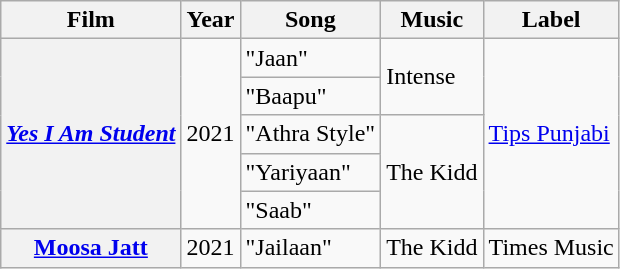<table class="wikitable plainrowheaders">
<tr>
<th>Film</th>
<th>Year</th>
<th>Song</th>
<th>Music</th>
<th>Label</th>
</tr>
<tr>
<th scope="row" rowspan="5"><em><a href='#'>Yes I Am Student</a></em></th>
<td rowspan="5">2021</td>
<td>"Jaan"</td>
<td rowspan="2">Intense</td>
<td rowspan="5"><a href='#'>Tips Punjabi</a></td>
</tr>
<tr>
<td>"Baapu"</td>
</tr>
<tr>
<td>"Athra Style" </td>
<td rowspan="3">The Kidd</td>
</tr>
<tr>
<td>"Yariyaan"</td>
</tr>
<tr>
<td>"Saab" </td>
</tr>
<tr>
<th><a href='#'>Moosa Jatt</a></th>
<td>2021</td>
<td>"Jailaan"</td>
<td>The Kidd</td>
<td>Times Music</td>
</tr>
</table>
